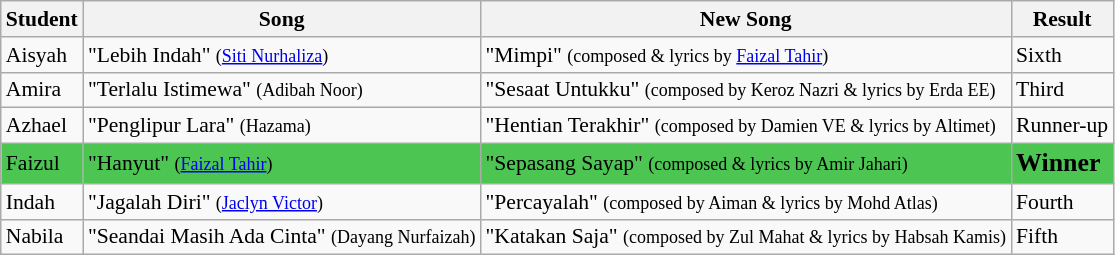<table class="wikitable" style="font-size:90%;">
<tr>
<th>Student</th>
<th>Song</th>
<th>New Song</th>
<th>Result</th>
</tr>
<tr>
<td>Aisyah</td>
<td>"Lebih Indah" <small>(<a href='#'>Siti Nurhaliza</a>)</small></td>
<td>"Mimpi" <small>(composed & lyrics by <a href='#'>Faizal Tahir</a>)</small></td>
<td>Sixth</td>
</tr>
<tr>
<td>Amira</td>
<td>"Terlalu Istimewa" <small>(Adibah Noor)</small></td>
<td>"Sesaat Untukku" <small>(composed by Keroz Nazri & lyrics by Erda EE)</small></td>
<td>Third</td>
</tr>
<tr>
<td>Azhael</td>
<td>"Penglipur Lara" <small>(Hazama)</small></td>
<td>"Hentian Terakhir" <small>(composed by Damien VE & lyrics by Altimet)</small></td>
<td>Runner-up</td>
</tr>
<tr bgcolor="#4CC552">
<td>Faizul</td>
<td>"Hanyut" <small>(<a href='#'>Faizal Tahir</a>)</small></td>
<td>"Sepasang Sayap" <small>(composed & lyrics by Amir Jahari)</small></td>
<td><strong><big>Winner</big></strong></td>
</tr>
<tr>
<td>Indah</td>
<td>"Jagalah Diri" <small>(<a href='#'>Jaclyn Victor</a>)</small></td>
<td>"Percayalah" <small>(composed by Aiman & lyrics by Mohd Atlas)</small></td>
<td>Fourth</td>
</tr>
<tr>
<td>Nabila</td>
<td>"Seandai Masih Ada Cinta" <small>(Dayang Nurfaizah)</small></td>
<td>"Katakan Saja" <small>(composed by Zul Mahat & lyrics by Habsah Kamis)</small></td>
<td>Fifth</td>
</tr>
</table>
